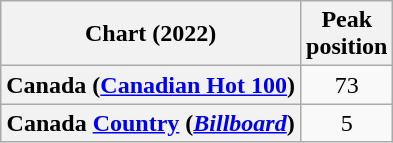<table class="wikitable sortable plainrowheaders" style="text-align:center;">
<tr>
<th>Chart (2022)</th>
<th>Peak<br>position</th>
</tr>
<tr>
<th scope="row">Canada (<a href='#'>Canadian Hot 100</a>)</th>
<td>73</td>
</tr>
<tr>
<th scope="row">Canada <a href='#'>Country</a> (<a href='#'><em>Billboard</em></a>)</th>
<td>5</td>
</tr>
</table>
